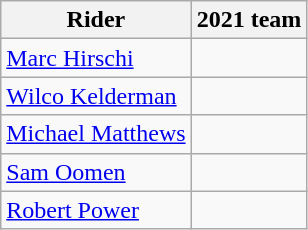<table class="wikitable">
<tr>
<th>Rider</th>
<th>2021 team</th>
</tr>
<tr>
<td><a href='#'>Marc Hirschi</a></td>
<td></td>
</tr>
<tr>
<td><a href='#'>Wilco Kelderman</a></td>
<td></td>
</tr>
<tr>
<td><a href='#'>Michael Matthews</a></td>
<td></td>
</tr>
<tr>
<td><a href='#'>Sam Oomen</a></td>
<td></td>
</tr>
<tr>
<td><a href='#'>Robert Power</a></td>
<td></td>
</tr>
</table>
